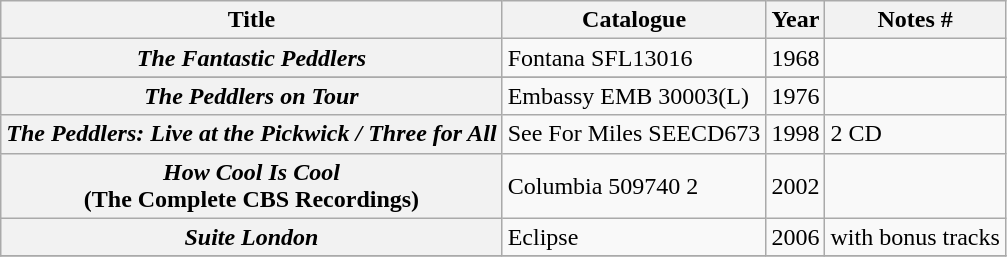<table class="wikitable plainrowheaders sortable">
<tr>
<th scope="col" class="unsortable">Title</th>
<th scope="col">Catalogue</th>
<th scope="col">Year</th>
<th scope="col" class="unsortable">Notes #</th>
</tr>
<tr>
<th scope="row"><em>The Fantastic Peddlers</em></th>
<td>Fontana SFL13016</td>
<td>1968</td>
<td></td>
</tr>
<tr>
</tr>
<tr>
<th scope="row"><em>The Peddlers on Tour</em></th>
<td>Embassy EMB 30003(L)</td>
<td>1976</td>
<td></td>
</tr>
<tr>
<th scope="row"><em>The Peddlers: Live at the Pickwick / Three for All</em></th>
<td>See For Miles SEECD673</td>
<td>1998</td>
<td>2 CD</td>
</tr>
<tr>
<th scope="row"><em>How Cool Is Cool</em><br>(The Complete CBS Recordings)</th>
<td>Columbia 509740 2</td>
<td>2002</td>
<td></td>
</tr>
<tr>
<th scope="row"><em>Suite London</em></th>
<td>Eclipse</td>
<td>2006</td>
<td>with bonus tracks</td>
</tr>
<tr>
</tr>
</table>
